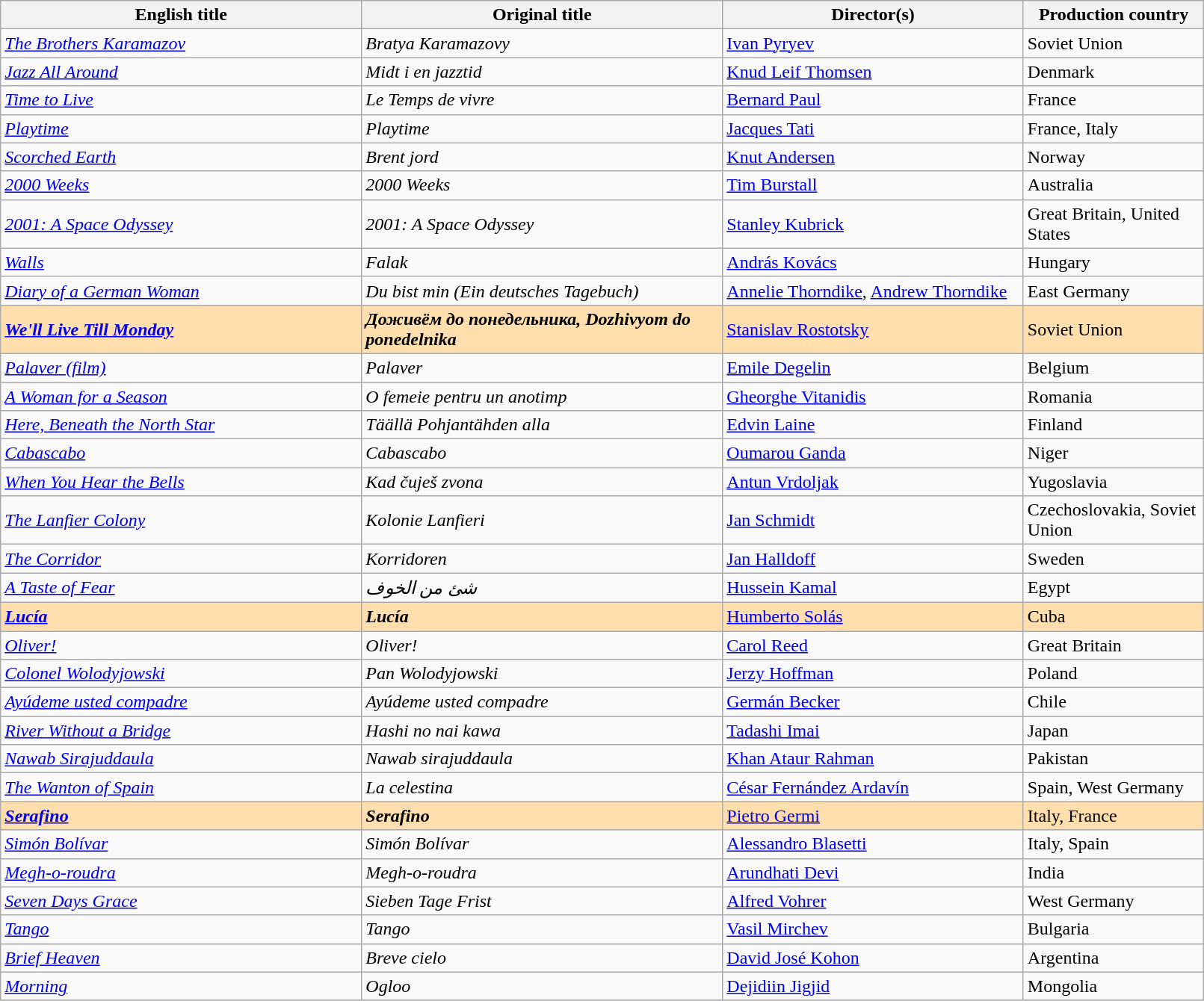<table class="sortable wikitable" width="85%" cellpadding="5">
<tr>
<th width="30%">English title</th>
<th width="30%">Original title</th>
<th width="25%">Director(s)</th>
<th width="15%">Production country</th>
</tr>
<tr>
<td><em><a href='#'>The Brothers Karamazov</a></em></td>
<td><em>Bratya Karamazovy</em></td>
<td><a href='#'>Ivan Pyryev</a></td>
<td>Soviet Union</td>
</tr>
<tr>
<td><em><a href='#'>Jazz All Around</a></em></td>
<td><em>Midt i en jazztid</em></td>
<td><a href='#'>Knud Leif Thomsen</a></td>
<td>Denmark</td>
</tr>
<tr>
<td><em><a href='#'>Time to Live</a></em></td>
<td><em>Le Temps de vivre</em></td>
<td><a href='#'>Bernard Paul</a></td>
<td>France</td>
</tr>
<tr>
<td><em><a href='#'>Playtime</a></em></td>
<td><em>Playtime</em></td>
<td><a href='#'>Jacques Tati</a></td>
<td>France, Italy</td>
</tr>
<tr>
<td><em><a href='#'>Scorched Earth</a></em></td>
<td><em>Brent jord</em></td>
<td><a href='#'>Knut Andersen</a></td>
<td>Norway</td>
</tr>
<tr>
<td><em><a href='#'>2000 Weeks</a></em></td>
<td><em>2000 Weeks</em></td>
<td><a href='#'>Tim Burstall</a></td>
<td>Australia</td>
</tr>
<tr>
<td><em><a href='#'>2001: A Space Odyssey</a></em></td>
<td><em>2001: A Space Odyssey</em></td>
<td><a href='#'>Stanley Kubrick</a></td>
<td>Great Britain, United States</td>
</tr>
<tr>
<td><em><a href='#'>Walls</a></em></td>
<td><em>Falak</em></td>
<td><a href='#'>András Kovács</a></td>
<td>Hungary</td>
</tr>
<tr>
<td><em><a href='#'>Diary of a German Woman</a></em></td>
<td><em>Du bist min (Ein deutsches Tagebuch)</em></td>
<td><a href='#'>Annelie Thorndike</a>, <a href='#'>Andrew Thorndike</a></td>
<td>East Germany</td>
</tr>
<tr style="background:#FFDEAD;">
<td><strong><em><a href='#'>We'll Live Till Monday</a></em></strong></td>
<td><strong><em>Доживём до понедельника, Dozhivyom do ponedelnika</em></strong></td>
<td><a href='#'>Stanislav Rostotsky</a></td>
<td>Soviet Union</td>
</tr>
<tr>
<td><em><a href='#'>Palaver (film)</a></em></td>
<td><em>Palaver</em></td>
<td><a href='#'>Emile Degelin</a></td>
<td>Belgium</td>
</tr>
<tr>
<td><em><a href='#'>A Woman for a Season</a></em></td>
<td><em>O femeie pentru un anotimp</em></td>
<td><a href='#'>Gheorghe Vitanidis</a></td>
<td>Romania</td>
</tr>
<tr>
<td><em><a href='#'>Here, Beneath the North Star</a></em></td>
<td><em>Täällä Pohjantähden alla</em></td>
<td><a href='#'>Edvin Laine</a></td>
<td>Finland</td>
</tr>
<tr>
<td><em><a href='#'>Cabascabo</a></em></td>
<td><em>Cabascabo</em></td>
<td><a href='#'>Oumarou Ganda</a></td>
<td>Niger</td>
</tr>
<tr>
<td><em><a href='#'>When You Hear the Bells</a></em></td>
<td><em>Kad čuješ zvona</em></td>
<td><a href='#'>Antun Vrdoljak</a></td>
<td>Yugoslavia</td>
</tr>
<tr>
<td><em><a href='#'>The Lanfier Colony</a></em></td>
<td><em>Kolonie Lanfieri</em></td>
<td><a href='#'>Jan Schmidt</a></td>
<td>Czechoslovakia, Soviet Union</td>
</tr>
<tr>
<td><em><a href='#'>The Corridor</a></em></td>
<td><em>Korridoren</em></td>
<td><a href='#'>Jan Halldoff</a></td>
<td>Sweden</td>
</tr>
<tr>
<td><em><a href='#'>A Taste of Fear</a></em></td>
<td><em>شئ من الخوف</em></td>
<td><a href='#'>Hussein Kamal</a></td>
<td>Egypt</td>
</tr>
<tr style="background:#FFDEAD;">
<td><strong><em><a href='#'>Lucía</a></em></strong></td>
<td><strong><em>Lucía</em></strong></td>
<td><a href='#'>Humberto Solás</a></td>
<td>Cuba</td>
</tr>
<tr>
<td><em><a href='#'>Oliver!</a></em></td>
<td><em>Oliver!</em></td>
<td><a href='#'>Carol Reed</a></td>
<td>Great Britain</td>
</tr>
<tr>
<td><em><a href='#'>Colonel Wolodyjowski</a></em></td>
<td><em>Pan Wolodyjowski</em></td>
<td><a href='#'>Jerzy Hoffman</a></td>
<td>Poland</td>
</tr>
<tr>
<td><em><a href='#'>Ayúdeme usted compadre</a></em></td>
<td><em>Ayúdeme usted compadre</em></td>
<td><a href='#'>Germán Becker</a></td>
<td>Chile</td>
</tr>
<tr>
<td><em><a href='#'>River Without a Bridge</a></em></td>
<td><em>Hashi no nai kawa</em></td>
<td><a href='#'>Tadashi Imai</a></td>
<td>Japan</td>
</tr>
<tr>
<td><em><a href='#'>Nawab Sirajuddaula</a></em></td>
<td><em>Nawab sirajuddaula</em></td>
<td><a href='#'>Khan Ataur Rahman</a></td>
<td>Pakistan</td>
</tr>
<tr>
<td><em><a href='#'>The Wanton of Spain</a></em></td>
<td><em>La celestina</em></td>
<td><a href='#'>César Fernández Ardavín</a></td>
<td>Spain, West Germany</td>
</tr>
<tr style="background:#FFDEAD;">
<td><strong><em><a href='#'>Serafino</a></em></strong></td>
<td><strong><em>Serafino</em></strong></td>
<td><a href='#'>Pietro Germi</a></td>
<td>Italy, France</td>
</tr>
<tr>
<td><em><a href='#'>Simón Bolívar</a></em></td>
<td><em>Simón Bolívar</em></td>
<td><a href='#'>Alessandro Blasetti</a></td>
<td>Italy, Spain</td>
</tr>
<tr>
<td><em><a href='#'>Megh-o-roudra</a></em></td>
<td><em>Megh-o-roudra</em></td>
<td><a href='#'>Arundhati Devi</a></td>
<td>India</td>
</tr>
<tr>
<td><em><a href='#'>Seven Days Grace</a></em></td>
<td><em>Sieben Tage Frist</em></td>
<td><a href='#'>Alfred Vohrer</a></td>
<td>West Germany</td>
</tr>
<tr>
<td><em><a href='#'>Tango</a></em></td>
<td><em>Tango</em></td>
<td><a href='#'>Vasil Mirchev</a></td>
<td>Bulgaria</td>
</tr>
<tr>
<td><em><a href='#'>Brief Heaven</a></em></td>
<td><em>Breve cielo</em></td>
<td><a href='#'>David José Kohon</a></td>
<td>Argentina</td>
</tr>
<tr>
<td><em><a href='#'>Morning</a></em></td>
<td><em>Ogloo</em></td>
<td><a href='#'>Dejidiin Jigjid</a></td>
<td>Mongolia</td>
</tr>
<tr>
</tr>
</table>
